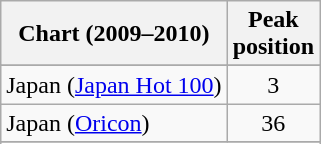<table class="wikitable sortable">
<tr>
<th>Chart (2009–2010)</th>
<th>Peak<br>position</th>
</tr>
<tr>
</tr>
<tr>
</tr>
<tr>
</tr>
<tr>
</tr>
<tr>
</tr>
<tr>
</tr>
<tr>
</tr>
<tr>
</tr>
<tr>
</tr>
<tr>
</tr>
<tr>
<td>Japan (<a href='#'>Japan Hot 100</a>)</td>
<td style="text-align:center;">3</td>
</tr>
<tr>
<td>Japan (<a href='#'>Oricon</a>)</td>
<td style="text-align:center;">36</td>
</tr>
<tr>
</tr>
<tr>
</tr>
<tr>
</tr>
<tr>
</tr>
<tr>
</tr>
<tr>
</tr>
<tr>
</tr>
<tr>
</tr>
</table>
